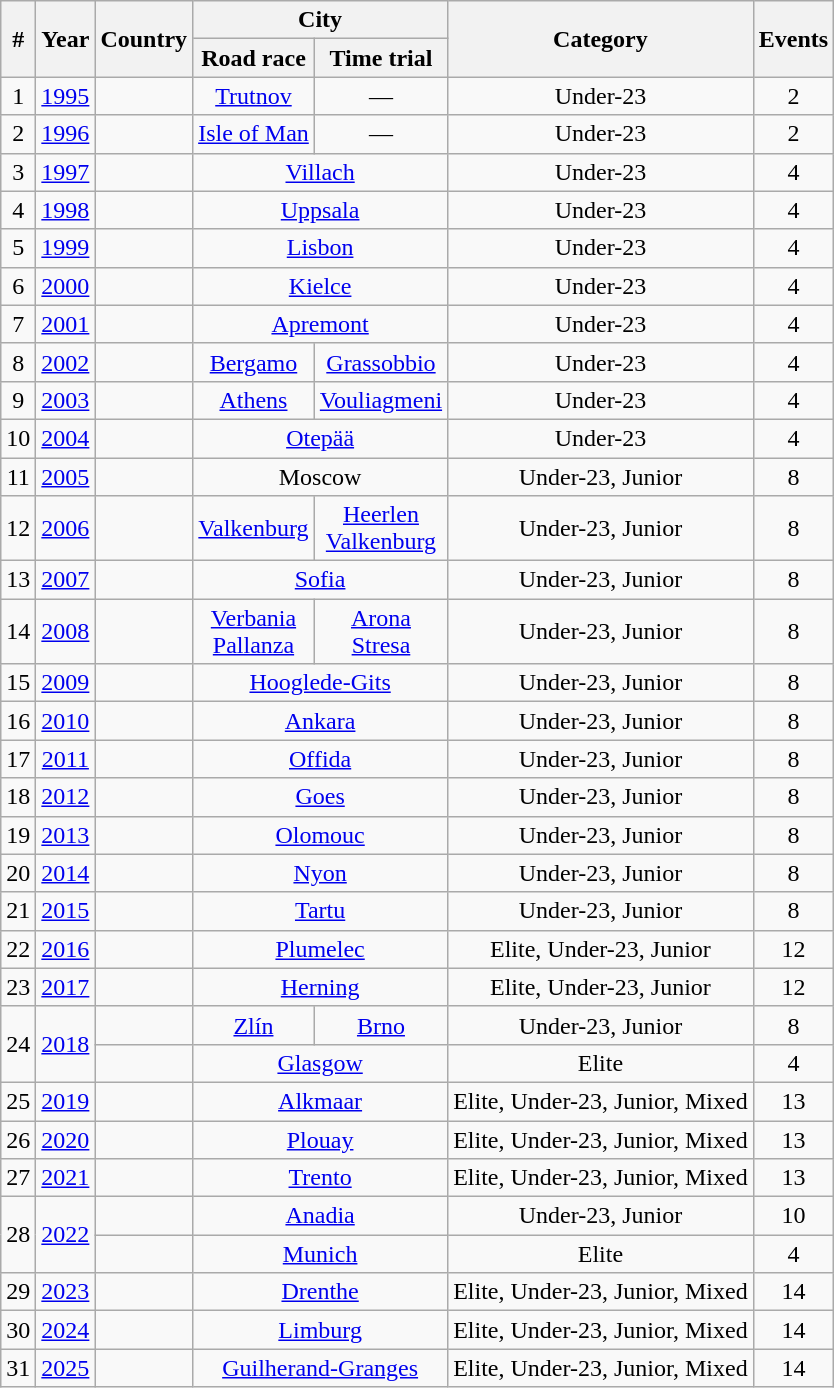<table class="wikitable" style="text-align:center">
<tr>
<th rowspan=2>#</th>
<th rowspan=2>Year</th>
<th rowspan=2>Country</th>
<th colspan=2>City</th>
<th rowspan=2>Category</th>
<th rowspan=2>Events</th>
</tr>
<tr>
<th>Road race</th>
<th>Time trial</th>
</tr>
<tr>
<td>1</td>
<td><a href='#'>1995</a></td>
<td align=left></td>
<td><a href='#'>Trutnov</a></td>
<td>—</td>
<td>Under-23</td>
<td>2</td>
</tr>
<tr>
<td>2</td>
<td><a href='#'>1996</a></td>
<td align=left></td>
<td><a href='#'>Isle of Man</a></td>
<td>—</td>
<td>Under-23</td>
<td>2</td>
</tr>
<tr>
<td>3</td>
<td><a href='#'>1997</a></td>
<td align=left></td>
<td colspan=2><a href='#'>Villach</a></td>
<td>Under-23</td>
<td>4</td>
</tr>
<tr>
<td>4</td>
<td><a href='#'>1998</a></td>
<td align=left></td>
<td colspan=2><a href='#'>Uppsala</a></td>
<td>Under-23</td>
<td>4</td>
</tr>
<tr>
<td>5</td>
<td><a href='#'>1999</a></td>
<td align=left></td>
<td colspan=2><a href='#'>Lisbon</a></td>
<td>Under-23</td>
<td>4</td>
</tr>
<tr>
<td>6</td>
<td><a href='#'>2000</a></td>
<td align=left></td>
<td colspan=2><a href='#'>Kielce</a></td>
<td>Under-23</td>
<td>4</td>
</tr>
<tr>
<td>7</td>
<td><a href='#'>2001</a></td>
<td align=left></td>
<td colspan=2><a href='#'>Apremont</a></td>
<td>Under-23</td>
<td>4</td>
</tr>
<tr>
<td>8</td>
<td><a href='#'>2002</a></td>
<td align=left></td>
<td><a href='#'>Bergamo</a></td>
<td><a href='#'>Grassobbio</a></td>
<td>Under-23</td>
<td>4</td>
</tr>
<tr>
<td>9</td>
<td><a href='#'>2003</a></td>
<td align=left></td>
<td><a href='#'>Athens</a></td>
<td><a href='#'>Vouliagmeni</a></td>
<td>Under-23</td>
<td>4</td>
</tr>
<tr>
<td>10</td>
<td><a href='#'>2004</a></td>
<td align=left></td>
<td colspan=2><a href='#'>Otepää</a></td>
<td>Under-23</td>
<td>4</td>
</tr>
<tr>
<td>11</td>
<td><a href='#'>2005</a></td>
<td align=left></td>
<td colspan=2>Moscow</td>
<td>Under-23, Junior</td>
<td>8</td>
</tr>
<tr>
<td>12</td>
<td><a href='#'>2006</a></td>
<td align=left></td>
<td><a href='#'>Valkenburg</a></td>
<td><a href='#'>Heerlen</a><br><a href='#'>Valkenburg</a></td>
<td>Under-23, Junior</td>
<td>8</td>
</tr>
<tr>
<td>13</td>
<td><a href='#'>2007</a></td>
<td align=left></td>
<td colspan=2><a href='#'>Sofia</a></td>
<td>Under-23, Junior</td>
<td>8</td>
</tr>
<tr>
<td>14</td>
<td><a href='#'>2008</a></td>
<td align=left></td>
<td><a href='#'>Verbania</a><br><a href='#'>Pallanza</a></td>
<td><a href='#'>Arona</a><br><a href='#'>Stresa</a></td>
<td>Under-23, Junior</td>
<td>8</td>
</tr>
<tr>
<td>15</td>
<td><a href='#'>2009</a></td>
<td align=left></td>
<td colspan=2><a href='#'>Hooglede-Gits</a></td>
<td>Under-23, Junior</td>
<td>8</td>
</tr>
<tr>
<td>16</td>
<td><a href='#'>2010</a></td>
<td align=left></td>
<td colspan=2><a href='#'>Ankara</a></td>
<td>Under-23, Junior</td>
<td>8</td>
</tr>
<tr>
<td>17</td>
<td><a href='#'>2011</a></td>
<td align=left></td>
<td colspan=2><a href='#'>Offida</a></td>
<td>Under-23, Junior</td>
<td>8</td>
</tr>
<tr>
<td>18</td>
<td><a href='#'>2012</a></td>
<td align=left></td>
<td colspan=2><a href='#'>Goes</a></td>
<td>Under-23, Junior</td>
<td>8</td>
</tr>
<tr>
<td>19</td>
<td><a href='#'>2013</a></td>
<td align=left></td>
<td colspan=2><a href='#'>Olomouc</a></td>
<td>Under-23, Junior</td>
<td>8</td>
</tr>
<tr>
<td>20</td>
<td><a href='#'>2014</a></td>
<td align=left></td>
<td colspan=2><a href='#'>Nyon</a></td>
<td>Under-23, Junior</td>
<td>8</td>
</tr>
<tr>
<td>21</td>
<td><a href='#'>2015</a></td>
<td align=left></td>
<td colspan=2><a href='#'>Tartu</a></td>
<td>Under-23, Junior</td>
<td>8</td>
</tr>
<tr>
<td>22</td>
<td><a href='#'>2016</a></td>
<td align=left></td>
<td colspan=2><a href='#'>Plumelec</a></td>
<td>Elite, Under-23, Junior</td>
<td>12</td>
</tr>
<tr>
<td>23</td>
<td><a href='#'>2017</a></td>
<td align=left></td>
<td colspan=2><a href='#'>Herning</a></td>
<td>Elite, Under-23, Junior</td>
<td>12</td>
</tr>
<tr>
<td rowspan=2>24</td>
<td rowspan=2><a href='#'>2018</a></td>
<td align=left></td>
<td><a href='#'>Zlín</a></td>
<td><a href='#'>Brno</a></td>
<td>Under-23, Junior</td>
<td>8</td>
</tr>
<tr>
<td align=left></td>
<td colspan=2><a href='#'>Glasgow</a></td>
<td>Elite</td>
<td>4</td>
</tr>
<tr>
<td>25</td>
<td><a href='#'>2019</a></td>
<td align=left></td>
<td colspan=2><a href='#'>Alkmaar</a></td>
<td>Elite, Under-23, Junior, Mixed</td>
<td>13</td>
</tr>
<tr>
<td>26</td>
<td><a href='#'>2020</a></td>
<td align=left></td>
<td colspan=2><a href='#'>Plouay</a></td>
<td>Elite, Under-23, Junior, Mixed</td>
<td>13</td>
</tr>
<tr>
<td>27</td>
<td><a href='#'>2021</a></td>
<td align=left></td>
<td colspan=2><a href='#'>Trento</a></td>
<td>Elite, Under-23, Junior, Mixed</td>
<td>13</td>
</tr>
<tr>
<td rowspan=2>28</td>
<td rowspan=2><a href='#'>2022</a></td>
<td align=left></td>
<td colspan=2><a href='#'>Anadia</a></td>
<td>Under-23, Junior</td>
<td>10</td>
</tr>
<tr>
<td align=left></td>
<td colspan=2><a href='#'>Munich</a></td>
<td>Elite</td>
<td>4</td>
</tr>
<tr>
<td>29</td>
<td><a href='#'>2023</a></td>
<td align=left></td>
<td colspan=2><a href='#'>Drenthe</a></td>
<td>Elite, Under-23, Junior, Mixed</td>
<td>14</td>
</tr>
<tr>
<td>30</td>
<td><a href='#'>2024</a></td>
<td align=left></td>
<td colspan=2><a href='#'>Limburg</a></td>
<td>Elite, Under-23, Junior, Mixed</td>
<td>14</td>
</tr>
<tr>
<td>31</td>
<td><a href='#'>2025</a></td>
<td align=left></td>
<td colspan=2><a href='#'>Guilherand-Granges</a></td>
<td>Elite, Under-23, Junior, Mixed</td>
<td>14</td>
</tr>
</table>
